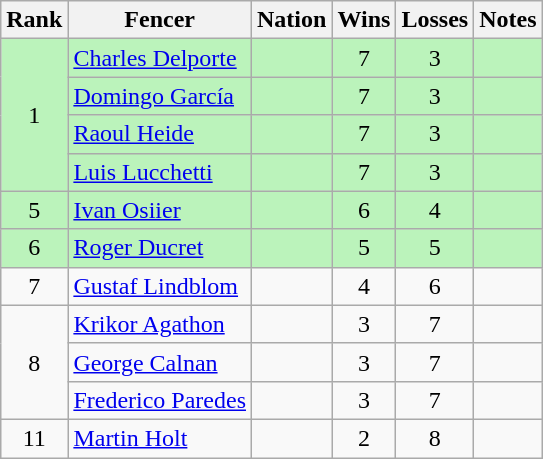<table class="wikitable sortable" style="text-align: center;">
<tr>
<th>Rank</th>
<th>Fencer</th>
<th>Nation</th>
<th>Wins</th>
<th>Losses</th>
<th>Notes</th>
</tr>
<tr bgcolor=bbf3bb>
<td rowspan=4>1</td>
<td align=left><a href='#'>Charles Delporte</a></td>
<td align=left></td>
<td>7</td>
<td>3</td>
<td></td>
</tr>
<tr bgcolor=bbf3bb>
<td align=left><a href='#'>Domingo García</a></td>
<td align=left></td>
<td>7</td>
<td>3</td>
<td></td>
</tr>
<tr bgcolor=bbf3bb>
<td align=left><a href='#'>Raoul Heide</a></td>
<td align=left></td>
<td>7</td>
<td>3</td>
<td></td>
</tr>
<tr bgcolor=bbf3bb>
<td align=left><a href='#'>Luis Lucchetti</a></td>
<td align=left></td>
<td>7</td>
<td>3</td>
<td></td>
</tr>
<tr bgcolor=bbf3bb>
<td>5</td>
<td align=left><a href='#'>Ivan Osiier</a></td>
<td align=left></td>
<td>6</td>
<td>4</td>
<td></td>
</tr>
<tr bgcolor=bbf3bb>
<td>6</td>
<td align=left><a href='#'>Roger Ducret</a></td>
<td align=left></td>
<td>5</td>
<td>5</td>
<td></td>
</tr>
<tr>
<td>7</td>
<td align=left><a href='#'>Gustaf Lindblom</a></td>
<td align=left></td>
<td>4</td>
<td>6</td>
<td></td>
</tr>
<tr>
<td rowspan=3>8</td>
<td align=left><a href='#'>Krikor Agathon</a></td>
<td align=left></td>
<td>3</td>
<td>7</td>
<td></td>
</tr>
<tr>
<td align=left><a href='#'>George Calnan</a></td>
<td align=left></td>
<td>3</td>
<td>7</td>
<td></td>
</tr>
<tr>
<td align=left><a href='#'>Frederico Paredes</a></td>
<td align=left></td>
<td>3</td>
<td>7</td>
<td></td>
</tr>
<tr>
<td>11</td>
<td align=left><a href='#'>Martin Holt</a></td>
<td align=left></td>
<td>2</td>
<td>8</td>
<td></td>
</tr>
</table>
